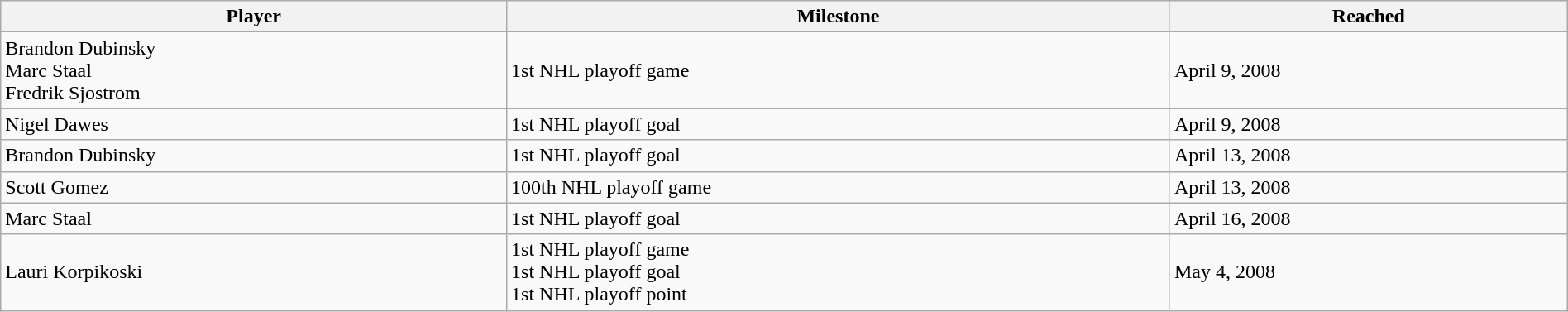<table class="wikitable sortable" style="width:100%;">
<tr align=center>
<th>Player</th>
<th>Milestone</th>
<th>Reached</th>
</tr>
<tr>
<td>Brandon Dubinsky<br>Marc Staal<br>Fredrik Sjostrom</td>
<td>1st NHL playoff game</td>
<td>April 9, 2008</td>
</tr>
<tr>
<td>Nigel Dawes</td>
<td>1st NHL playoff goal</td>
<td>April 9, 2008</td>
</tr>
<tr>
<td>Brandon Dubinsky</td>
<td>1st NHL playoff goal</td>
<td>April 13, 2008</td>
</tr>
<tr>
<td>Scott Gomez</td>
<td>100th NHL playoff game</td>
<td>April 13, 2008</td>
</tr>
<tr>
<td>Marc Staal</td>
<td>1st NHL playoff goal</td>
<td>April 16, 2008</td>
</tr>
<tr>
<td>Lauri Korpikoski</td>
<td>1st NHL playoff game<br>1st NHL playoff goal<br>1st NHL playoff point</td>
<td>May 4, 2008</td>
</tr>
</table>
